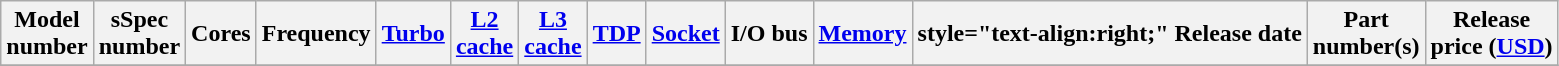<table class="wikitable">
<tr>
<th>Model<br>number</th>
<th>sSpec<br>number</th>
<th>Cores</th>
<th>Frequency</th>
<th><a href='#'>Turbo</a></th>
<th><a href='#'>L2<br>cache</a></th>
<th><a href='#'>L3<br>cache</a></th>
<th><a href='#'>TDP</a></th>
<th><a href='#'>Socket</a></th>
<th>I/O bus</th>
<th><a href='#'>Memory</a><br></th>
<th>style="text-align:right;"  Release date</th>
<th>Part<br>number(s)</th>
<th>Release<br>price (<a href='#'>USD</a>)<br></th>
</tr>
<tr>
</tr>
</table>
